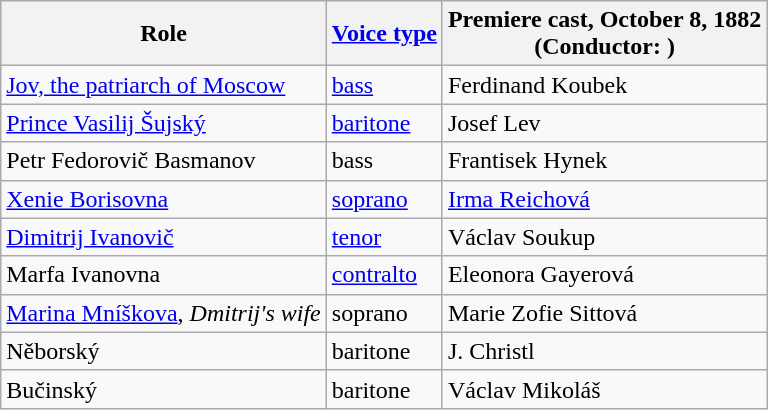<table class="wikitable">
<tr>
<th>Role</th>
<th><a href='#'>Voice type</a></th>
<th>Premiere cast, October 8, 1882<br>(Conductor: )</th>
</tr>
<tr>
<td><a href='#'>Jov, the patriarch of Moscow</a></td>
<td><a href='#'>bass</a></td>
<td>Ferdinand Koubek</td>
</tr>
<tr>
<td><a href='#'>Prince Vasilij Šujský</a></td>
<td><a href='#'>baritone</a></td>
<td>Josef Lev</td>
</tr>
<tr>
<td>Petr Fedorovič Basmanov</td>
<td>bass</td>
<td>Frantisek Hynek</td>
</tr>
<tr>
<td><a href='#'>Xenie Borisovna</a></td>
<td><a href='#'>soprano</a></td>
<td><a href='#'>Irma Reichová</a></td>
</tr>
<tr>
<td><a href='#'>Dimitrij Ivanovič</a></td>
<td><a href='#'>tenor</a></td>
<td>Václav Soukup</td>
</tr>
<tr>
<td>Marfa Ivanovna</td>
<td><a href='#'>contralto</a></td>
<td>Eleonora Gayerová</td>
</tr>
<tr>
<td><a href='#'>Marina Mníškova</a>, <em>Dmitrij's wife</em></td>
<td>soprano</td>
<td>Marie Zofie Sittová</td>
</tr>
<tr>
<td>Něborský</td>
<td>baritone</td>
<td>J. Christl</td>
</tr>
<tr>
<td>Bučinský</td>
<td>baritone</td>
<td>Václav Mikoláš</td>
</tr>
</table>
